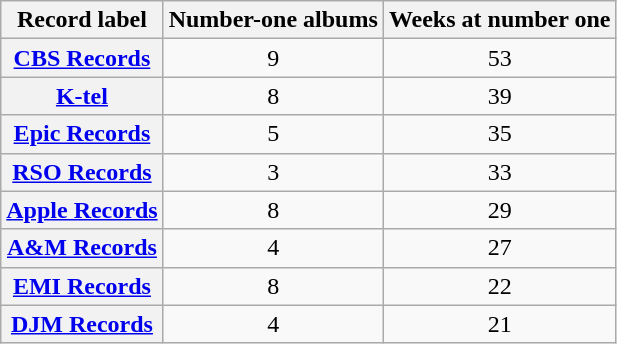<table class="wikitable plainrowheaders sortable">
<tr>
<th scope=col>Record label</th>
<th scope=col>Number-one albums</th>
<th scope=col>Weeks at number one</th>
</tr>
<tr>
<th scope=row><a href='#'>CBS Records</a></th>
<td align=center>9</td>
<td align=center>53</td>
</tr>
<tr>
<th scope=row><a href='#'>K-tel</a></th>
<td align=center>8</td>
<td align=center>39</td>
</tr>
<tr>
<th scope=row><a href='#'>Epic Records</a></th>
<td align=center>5</td>
<td align=center>35</td>
</tr>
<tr>
<th scope=row><a href='#'>RSO Records</a></th>
<td align=center>3</td>
<td align=center>33</td>
</tr>
<tr>
<th scope=row><a href='#'>Apple Records</a></th>
<td align=center>8</td>
<td align=center>29</td>
</tr>
<tr>
<th scope=row><a href='#'>A&M Records</a></th>
<td align=center>4</td>
<td align=center>27</td>
</tr>
<tr>
<th scope=row><a href='#'>EMI Records</a></th>
<td align=center>8</td>
<td align=center>22</td>
</tr>
<tr>
<th scope=row><a href='#'>DJM Records</a></th>
<td align=center>4</td>
<td align=center>21</td>
</tr>
</table>
